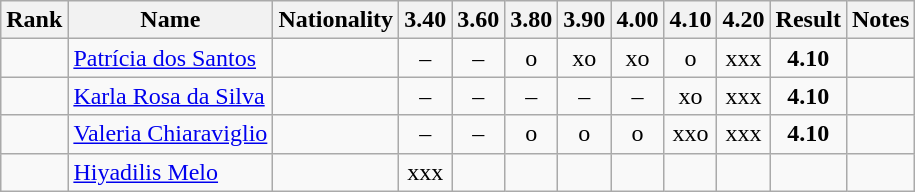<table class="wikitable sortable" style="text-align:center">
<tr>
<th>Rank</th>
<th>Name</th>
<th>Nationality</th>
<th>3.40</th>
<th>3.60</th>
<th>3.80</th>
<th>3.90</th>
<th>4.00</th>
<th>4.10</th>
<th>4.20</th>
<th>Result</th>
<th>Notes</th>
</tr>
<tr>
<td></td>
<td align=left><a href='#'>Patrícia dos Santos</a></td>
<td align=left></td>
<td>–</td>
<td>–</td>
<td>o</td>
<td>xo</td>
<td>xo</td>
<td>o</td>
<td>xxx</td>
<td><strong>4.10</strong></td>
<td></td>
</tr>
<tr>
<td></td>
<td align=left><a href='#'>Karla Rosa da Silva</a></td>
<td align=left></td>
<td>–</td>
<td>–</td>
<td>–</td>
<td>–</td>
<td>–</td>
<td>xo</td>
<td>xxx</td>
<td><strong>4.10</strong></td>
<td></td>
</tr>
<tr>
<td></td>
<td align=left><a href='#'>Valeria Chiaraviglio</a></td>
<td align=left></td>
<td>–</td>
<td>–</td>
<td>o</td>
<td>o</td>
<td>o</td>
<td>xxo</td>
<td>xxx</td>
<td><strong>4.10</strong></td>
<td></td>
</tr>
<tr>
<td></td>
<td align=left><a href='#'>Hiyadilis Melo</a></td>
<td align=left></td>
<td>xxx</td>
<td></td>
<td></td>
<td></td>
<td></td>
<td></td>
<td></td>
<td><strong></strong></td>
<td></td>
</tr>
</table>
